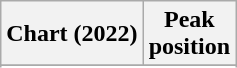<table class="wikitable sortable plainrowheaders">
<tr>
<th scope="col">Chart (2022)</th>
<th scope="col">Peak<br>position</th>
</tr>
<tr>
</tr>
<tr>
</tr>
<tr>
</tr>
<tr>
</tr>
<tr>
</tr>
<tr>
</tr>
</table>
